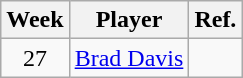<table class="wikitable">
<tr>
<th>Week</th>
<th>Player</th>
<th>Ref.</th>
</tr>
<tr>
<td align="center">27</td>
<td> <a href='#'>Brad Davis</a></td>
<td></td>
</tr>
</table>
